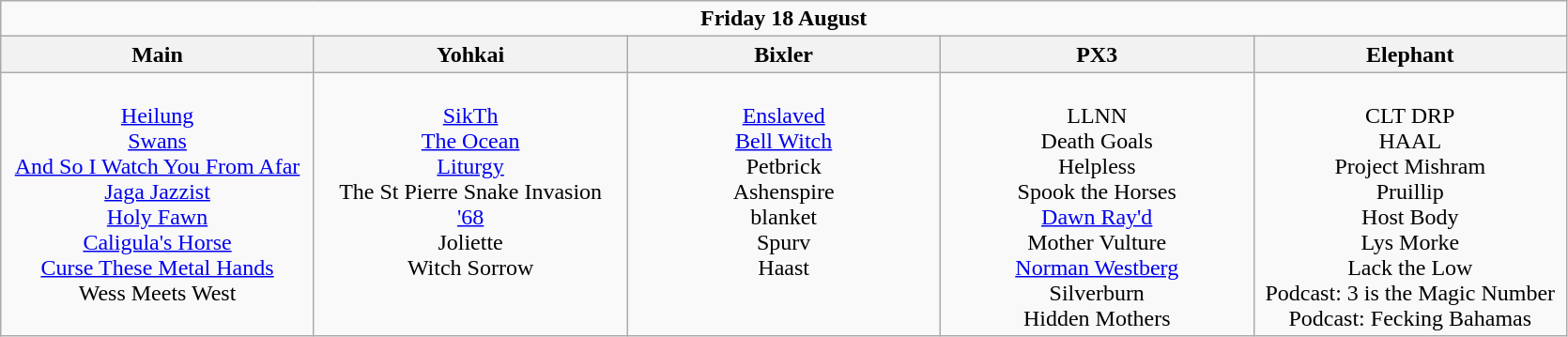<table class="wikitable">
<tr>
<td colspan="5" style="text-align:center;"><strong>Friday 18 August</strong></td>
</tr>
<tr>
<th>Main</th>
<th>Yohkai</th>
<th>Bixler</th>
<th>PX3</th>
<th>Elephant</th>
</tr>
<tr>
<td style="text-align:center; vertical-align:top; width:215px;"><br><a href='#'>Heilung</a><br>
<a href='#'>Swans</a><br>
<a href='#'>And So I Watch You From Afar</a><br>
<a href='#'>Jaga Jazzist</a><br>
<a href='#'>Holy Fawn</a><br>
<a href='#'>Caligula's Horse</a><br>
<a href='#'>Curse These Metal Hands</a><br>
Wess Meets West<br></td>
<td style="text-align:center; vertical-align:top; width:215px;"><br><a href='#'>SikTh</a><br>
<a href='#'>The Ocean</a><br>
<a href='#'>Liturgy</a><br>
The St Pierre Snake Invasion<br>
<a href='#'>'68</a><br>
Joliette<br>
Witch Sorrow<br></td>
<td style="text-align:center; vertical-align:top; width:215px;"><br><a href='#'>Enslaved</a><br>
<a href='#'>Bell Witch</a><br>
Petbrick<br>
Ashenspire<br>
blanket<br>
Spurv<br>
Haast<br></td>
<td style="text-align:center; vertical-align:top; width:215px;"><br>LLNN<br>
Death Goals<br>
Helpless<br>
Spook the Horses<br>
<a href='#'>Dawn Ray'd</a><br>
Mother Vulture<br>
<a href='#'>Norman Westberg</a><br>
Silverburn<br>
Hidden Mothers<br></td>
<td style="text-align:center; vertical-align:top; width:215px;"><br>CLT DRP<br>
HAAL<br>
Project Mishram<br>
Pruillip<br>
Host Body<br>
Lys Morke<br>
Lack the Low<br>
Podcast: 3 is the Magic Number<br>
Podcast: Fecking Bahamas<br></td>
</tr>
</table>
